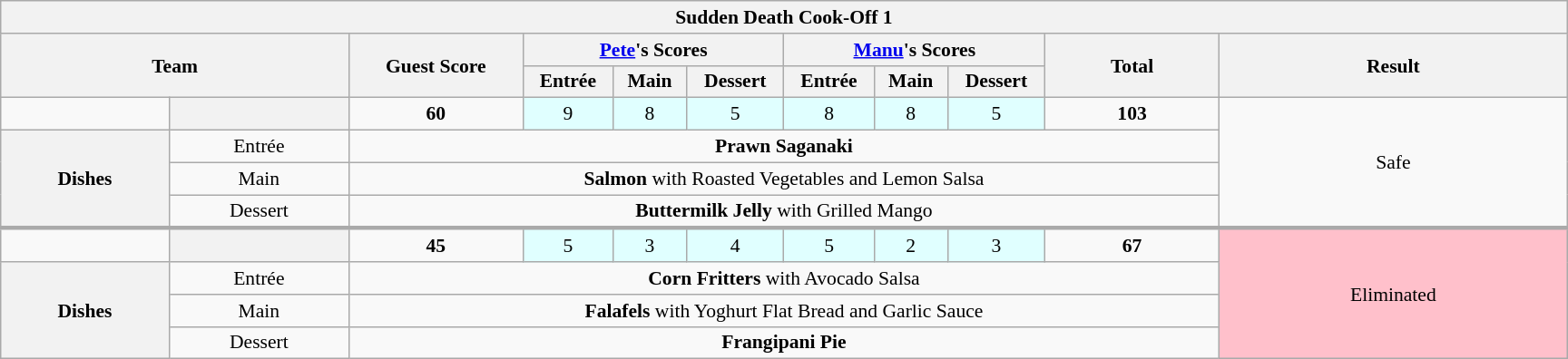<table class="wikitable plainrowheaders" style="margin:1em auto; text-align:center; font-size:90%; width:80em;">
<tr>
<th colspan="18" >Sudden Death Cook-Off 1</th>
</tr>
<tr>
<th rowspan="2" style="width:20%;" colspan="2">Team</th>
<th scope="col" rowspan="2" style="width:10%;">Guest Score<br><small></small></th>
<th scope="col" colspan="3" style="width:15%;"><a href='#'>Pete</a>'s Scores</th>
<th scope="col" colspan="3" style="width:15%;"><a href='#'>Manu</a>'s Scores</th>
<th scope="col" rowspan="2" style="width:10%;">Total<br><small></small></th>
<th scope="col" rowspan="2" style="width:20%;">Result</th>
</tr>
<tr>
<th scope="col">Entrée</th>
<th scope="col">Main</th>
<th scope="col">Dessert</th>
<th scope="col">Entrée</th>
<th scope="col">Main</th>
<th scope="col">Dessert</th>
</tr>
<tr>
<td></td>
<th style="text-align:centre"></th>
<td><strong>60</strong></td>
<td bgcolor="#e0ffff">9</td>
<td bgcolor="#e0ffff">8</td>
<td bgcolor="#e0ffff">5</td>
<td bgcolor="#e0ffff">8</td>
<td bgcolor="#e0ffff">8</td>
<td bgcolor="#e0ffff">5</td>
<td><strong>103</strong></td>
<td rowspan="4">Safe</td>
</tr>
<tr>
<th rowspan="3">Dishes</th>
<td>Entrée</td>
<td colspan="8"><strong>Prawn Saganaki</strong></td>
</tr>
<tr>
<td>Main</td>
<td colspan="8"><strong>Salmon</strong> with Roasted Vegetables and Lemon Salsa</td>
</tr>
<tr>
<td>Dessert</td>
<td colspan="8"><strong>Buttermilk Jelly</strong> with Grilled Mango</td>
</tr>
<tr style="border-top:3px solid #aaa;">
<td></td>
<th style="text-align:centre"></th>
<td><strong>45</strong></td>
<td bgcolor="#e0ffff">5</td>
<td bgcolor="#e0ffff">3</td>
<td bgcolor="#e0ffff">4</td>
<td bgcolor="#e0ffff">5</td>
<td bgcolor="#e0ffff">2</td>
<td bgcolor="#e0ffff">3</td>
<td><strong>67</strong></td>
<td style="background:pink" rowspan="4">Eliminated</td>
</tr>
<tr>
<th rowspan="3">Dishes</th>
<td>Entrée</td>
<td colspan="8"><strong>Corn Fritters</strong> with Avocado Salsa</td>
</tr>
<tr>
<td>Main</td>
<td colspan="8"><strong>Falafels</strong> with Yoghurt Flat Bread and Garlic Sauce</td>
</tr>
<tr>
<td>Dessert</td>
<td colspan="8"><strong>Frangipani Pie</strong></td>
</tr>
</table>
